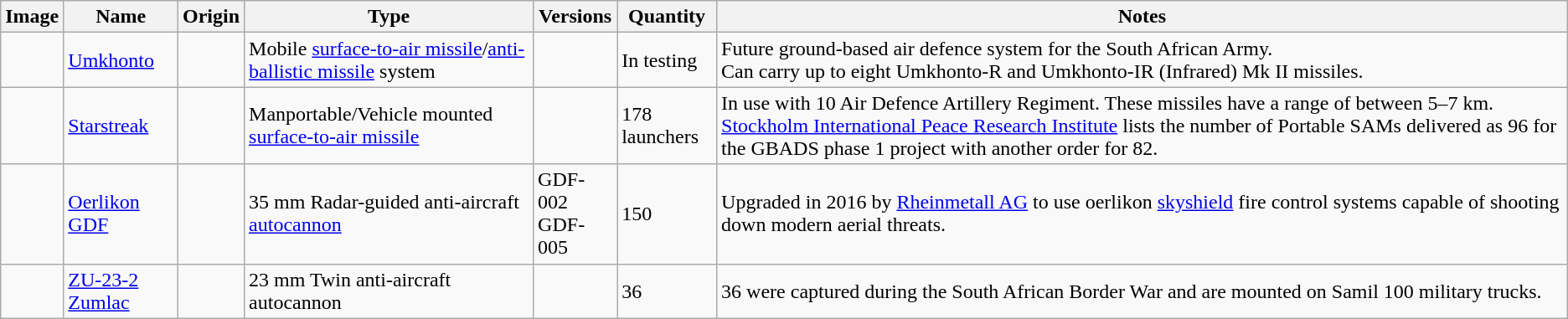<table class="wikitable">
<tr>
<th>Image</th>
<th>Name</th>
<th>Origin</th>
<th>Type</th>
<th>Versions</th>
<th>Quantity</th>
<th>Notes</th>
</tr>
<tr>
<td></td>
<td><a href='#'>Umkhonto</a></td>
<td><br></td>
<td>Mobile <a href='#'>surface-to-air missile</a>/<a href='#'>anti-ballistic missile</a> system</td>
<td></td>
<td>In testing</td>
<td>Future ground-based air defence system for the South African Army.<br>Can carry up to eight Umkhonto-R and Umkhonto-IR (Infrared) Mk II missiles.</td>
</tr>
<tr>
<td></td>
<td><a href='#'>Starstreak</a></td>
<td><br></td>
<td>Manportable/Vehicle mounted <a href='#'>surface-to-air missile</a></td>
<td></td>
<td>178 launchers</td>
<td>In use with 10 Air Defence Artillery Regiment. These missiles have a range of between 5–7 km. <a href='#'>Stockholm International Peace Research Institute</a> lists the number of Portable SAMs delivered as 96 for the GBADS phase 1 project with another order for 82.</td>
</tr>
<tr>
<td></td>
<td><a href='#'>Oerlikon GDF</a></td>
<td><br></td>
<td>35 mm Radar-guided anti-aircraft <a href='#'>autocannon</a></td>
<td>GDF-002<br>GDF-005</td>
<td>150</td>
<td>Upgraded in 2016 by <a href='#'>Rheinmetall AG</a> to use oerlikon <a href='#'>skyshield</a> fire control systems capable of shooting down modern aerial threats.</td>
</tr>
<tr>
<td></td>
<td><a href='#'>ZU-23-2 Zumlac</a></td>
<td></td>
<td>23 mm Twin anti-aircraft autocannon</td>
<td></td>
<td>36</td>
<td>36 were captured during the South African Border War and are mounted on Samil 100 military trucks.</td>
</tr>
</table>
